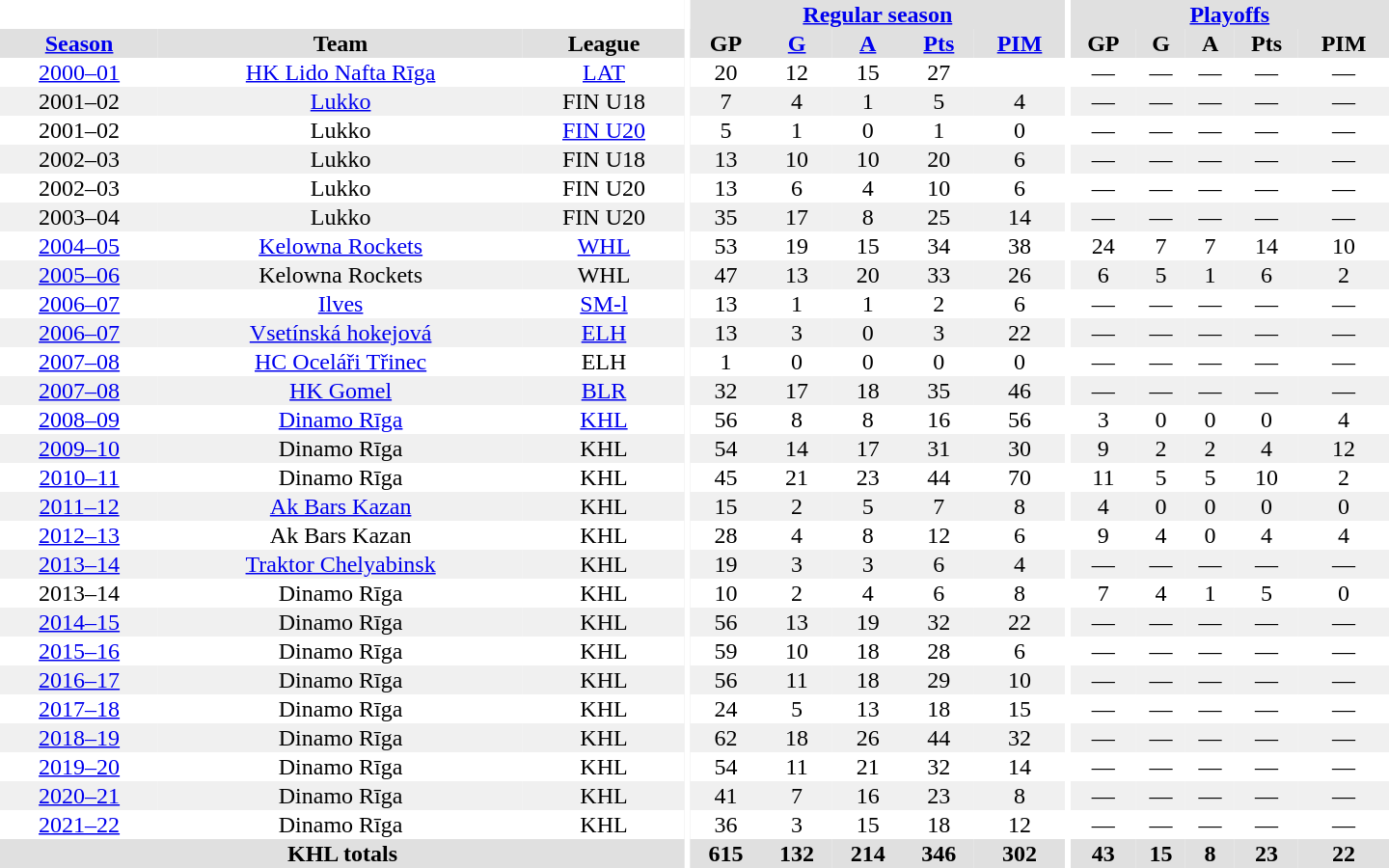<table border="0" cellpadding="1" cellspacing="0" style="text-align:center; width:60em">
<tr style="background:#e0e0e0;">
<th colspan="3" style="background:#fff;"></th>
<th rowspan="99" style="background:#fff;"></th>
<th colspan="5"><a href='#'>Regular season</a></th>
<th rowspan="99" style="background:#fff;"></th>
<th colspan="5"><a href='#'>Playoffs</a></th>
</tr>
<tr style="background:#e0e0e0;">
<th><a href='#'>Season</a></th>
<th>Team</th>
<th>League</th>
<th>GP</th>
<th><a href='#'>G</a></th>
<th><a href='#'>A</a></th>
<th><a href='#'>Pts</a></th>
<th><a href='#'>PIM</a></th>
<th>GP</th>
<th>G</th>
<th>A</th>
<th>Pts</th>
<th>PIM</th>
</tr>
<tr>
<td><a href='#'>2000–01</a></td>
<td><a href='#'>HK Lido Nafta Rīga</a></td>
<td><a href='#'>LAT</a></td>
<td>20</td>
<td>12</td>
<td>15</td>
<td>27</td>
<td></td>
<td>—</td>
<td>—</td>
<td>—</td>
<td>—</td>
<td>—</td>
</tr>
<tr bgcolor="#f0f0f0">
<td>2001–02</td>
<td><a href='#'>Lukko</a></td>
<td>FIN U18</td>
<td>7</td>
<td>4</td>
<td>1</td>
<td>5</td>
<td>4</td>
<td>—</td>
<td>—</td>
<td>—</td>
<td>—</td>
<td>—</td>
</tr>
<tr>
<td>2001–02</td>
<td>Lukko</td>
<td><a href='#'>FIN U20</a></td>
<td>5</td>
<td>1</td>
<td>0</td>
<td>1</td>
<td>0</td>
<td>—</td>
<td>—</td>
<td>—</td>
<td>—</td>
<td>—</td>
</tr>
<tr bgcolor="#f0f0f0">
<td>2002–03</td>
<td>Lukko</td>
<td>FIN U18</td>
<td>13</td>
<td>10</td>
<td>10</td>
<td>20</td>
<td>6</td>
<td>—</td>
<td>—</td>
<td>—</td>
<td>—</td>
<td>—</td>
</tr>
<tr>
<td>2002–03</td>
<td>Lukko</td>
<td>FIN U20</td>
<td>13</td>
<td>6</td>
<td>4</td>
<td>10</td>
<td>6</td>
<td>—</td>
<td>—</td>
<td>—</td>
<td>—</td>
<td>—</td>
</tr>
<tr bgcolor="#f0f0f0">
<td>2003–04</td>
<td>Lukko</td>
<td>FIN U20</td>
<td>35</td>
<td>17</td>
<td>8</td>
<td>25</td>
<td>14</td>
<td>—</td>
<td>—</td>
<td>—</td>
<td>—</td>
<td>—</td>
</tr>
<tr>
<td><a href='#'>2004–05</a></td>
<td><a href='#'>Kelowna Rockets</a></td>
<td><a href='#'>WHL</a></td>
<td>53</td>
<td>19</td>
<td>15</td>
<td>34</td>
<td>38</td>
<td>24</td>
<td>7</td>
<td>7</td>
<td>14</td>
<td>10</td>
</tr>
<tr bgcolor="#f0f0f0">
<td><a href='#'>2005–06</a></td>
<td>Kelowna Rockets</td>
<td>WHL</td>
<td>47</td>
<td>13</td>
<td>20</td>
<td>33</td>
<td>26</td>
<td>6</td>
<td>5</td>
<td>1</td>
<td>6</td>
<td>2</td>
</tr>
<tr>
<td><a href='#'>2006–07</a></td>
<td><a href='#'>Ilves</a></td>
<td><a href='#'>SM-l</a></td>
<td>13</td>
<td>1</td>
<td>1</td>
<td>2</td>
<td>6</td>
<td>—</td>
<td>—</td>
<td>—</td>
<td>—</td>
<td>—</td>
</tr>
<tr bgcolor="#f0f0f0">
<td><a href='#'>2006–07</a></td>
<td><a href='#'>Vsetínská hokejová</a></td>
<td><a href='#'>ELH</a></td>
<td>13</td>
<td>3</td>
<td>0</td>
<td>3</td>
<td>22</td>
<td>—</td>
<td>—</td>
<td>—</td>
<td>—</td>
<td>—</td>
</tr>
<tr>
<td><a href='#'>2007–08</a></td>
<td><a href='#'>HC Oceláři Třinec</a></td>
<td>ELH</td>
<td>1</td>
<td>0</td>
<td>0</td>
<td>0</td>
<td>0</td>
<td>—</td>
<td>—</td>
<td>—</td>
<td>—</td>
<td>—</td>
</tr>
<tr bgcolor="#f0f0f0">
<td><a href='#'>2007–08</a></td>
<td><a href='#'>HK Gomel</a></td>
<td><a href='#'>BLR</a></td>
<td>32</td>
<td>17</td>
<td>18</td>
<td>35</td>
<td>46</td>
<td>—</td>
<td>—</td>
<td>—</td>
<td>—</td>
<td>—</td>
</tr>
<tr>
<td><a href='#'>2008–09</a></td>
<td><a href='#'>Dinamo Rīga</a></td>
<td><a href='#'>KHL</a></td>
<td>56</td>
<td>8</td>
<td>8</td>
<td>16</td>
<td>56</td>
<td>3</td>
<td>0</td>
<td>0</td>
<td>0</td>
<td>4</td>
</tr>
<tr bgcolor="#f0f0f0">
<td><a href='#'>2009–10</a></td>
<td>Dinamo Rīga</td>
<td>KHL</td>
<td>54</td>
<td>14</td>
<td>17</td>
<td>31</td>
<td>30</td>
<td>9</td>
<td>2</td>
<td>2</td>
<td>4</td>
<td>12</td>
</tr>
<tr>
<td><a href='#'>2010–11</a></td>
<td>Dinamo Rīga</td>
<td>KHL</td>
<td>45</td>
<td>21</td>
<td>23</td>
<td>44</td>
<td>70</td>
<td>11</td>
<td>5</td>
<td>5</td>
<td>10</td>
<td>2</td>
</tr>
<tr bgcolor="#f0f0f0">
<td><a href='#'>2011–12</a></td>
<td><a href='#'>Ak Bars Kazan</a></td>
<td>KHL</td>
<td>15</td>
<td>2</td>
<td>5</td>
<td>7</td>
<td>8</td>
<td>4</td>
<td>0</td>
<td>0</td>
<td>0</td>
<td>0</td>
</tr>
<tr>
<td><a href='#'>2012–13</a></td>
<td>Ak Bars Kazan</td>
<td>KHL</td>
<td>28</td>
<td>4</td>
<td>8</td>
<td>12</td>
<td>6</td>
<td>9</td>
<td>4</td>
<td>0</td>
<td>4</td>
<td>4</td>
</tr>
<tr bgcolor="#f0f0f0">
<td><a href='#'>2013–14</a></td>
<td><a href='#'>Traktor Chelyabinsk</a></td>
<td>KHL</td>
<td>19</td>
<td>3</td>
<td>3</td>
<td>6</td>
<td>4</td>
<td>—</td>
<td>—</td>
<td>—</td>
<td>—</td>
<td>—</td>
</tr>
<tr>
<td>2013–14</td>
<td>Dinamo Rīga</td>
<td>KHL</td>
<td>10</td>
<td>2</td>
<td>4</td>
<td>6</td>
<td>8</td>
<td>7</td>
<td>4</td>
<td>1</td>
<td>5</td>
<td>0</td>
</tr>
<tr bgcolor="#f0f0f0">
<td><a href='#'>2014–15</a></td>
<td>Dinamo Rīga</td>
<td>KHL</td>
<td>56</td>
<td>13</td>
<td>19</td>
<td>32</td>
<td>22</td>
<td>—</td>
<td>—</td>
<td>—</td>
<td>—</td>
<td>—</td>
</tr>
<tr>
<td><a href='#'>2015–16</a></td>
<td>Dinamo Rīga</td>
<td>KHL</td>
<td>59</td>
<td>10</td>
<td>18</td>
<td>28</td>
<td>6</td>
<td>—</td>
<td>—</td>
<td>—</td>
<td>—</td>
<td>—</td>
</tr>
<tr bgcolor="#f0f0f0">
<td><a href='#'>2016–17</a></td>
<td>Dinamo Rīga</td>
<td>KHL</td>
<td>56</td>
<td>11</td>
<td>18</td>
<td>29</td>
<td>10</td>
<td>—</td>
<td>—</td>
<td>—</td>
<td>—</td>
<td>—</td>
</tr>
<tr>
<td><a href='#'>2017–18</a></td>
<td>Dinamo Rīga</td>
<td>KHL</td>
<td>24</td>
<td>5</td>
<td>13</td>
<td>18</td>
<td>15</td>
<td>—</td>
<td>—</td>
<td>—</td>
<td>—</td>
<td>—</td>
</tr>
<tr bgcolor="#f0f0f0">
<td><a href='#'>2018–19</a></td>
<td>Dinamo Rīga</td>
<td>KHL</td>
<td>62</td>
<td>18</td>
<td>26</td>
<td>44</td>
<td>32</td>
<td>—</td>
<td>—</td>
<td>—</td>
<td>—</td>
<td>—</td>
</tr>
<tr>
<td><a href='#'>2019–20</a></td>
<td>Dinamo Rīga</td>
<td>KHL</td>
<td>54</td>
<td>11</td>
<td>21</td>
<td>32</td>
<td>14</td>
<td>—</td>
<td>—</td>
<td>—</td>
<td>—</td>
<td>—</td>
</tr>
<tr bgcolor="#f0f0f0">
<td><a href='#'>2020–21</a></td>
<td>Dinamo Rīga</td>
<td>KHL</td>
<td>41</td>
<td>7</td>
<td>16</td>
<td>23</td>
<td>8</td>
<td>—</td>
<td>—</td>
<td>—</td>
<td>—</td>
<td>—</td>
</tr>
<tr>
<td><a href='#'>2021–22</a></td>
<td>Dinamo Rīga</td>
<td>KHL</td>
<td>36</td>
<td>3</td>
<td>15</td>
<td>18</td>
<td>12</td>
<td>—</td>
<td>—</td>
<td>—</td>
<td>—</td>
<td>—</td>
</tr>
<tr style="background:#e0e0e0;">
<th colspan="3">KHL totals</th>
<th>615</th>
<th>132</th>
<th>214</th>
<th>346</th>
<th>302</th>
<th>43</th>
<th>15</th>
<th>8</th>
<th>23</th>
<th>22</th>
</tr>
</table>
